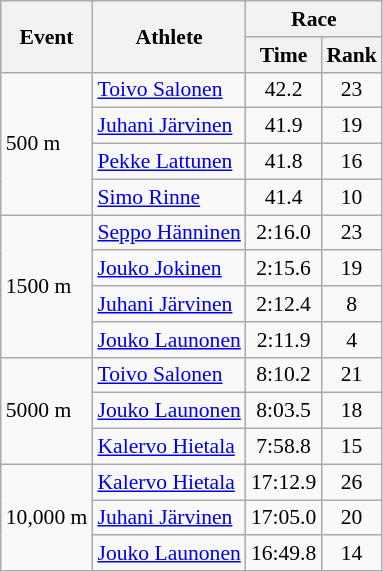<table class="wikitable" border="1" style="font-size:90%">
<tr>
<th rowspan=2>Event</th>
<th rowspan=2>Athlete</th>
<th colspan=2>Race</th>
</tr>
<tr>
<th>Time</th>
<th>Rank</th>
</tr>
<tr>
<td rowspan=4>500 m</td>
<td><a href='#'>Toivo Salonen</a></td>
<td align=center>42.2</td>
<td align=center>23</td>
</tr>
<tr>
<td><a href='#'>Juhani Järvinen</a></td>
<td align=center>41.9</td>
<td align=center>19</td>
</tr>
<tr>
<td><a href='#'>Pekke Lattunen</a></td>
<td align=center>41.8</td>
<td align=center>16</td>
</tr>
<tr>
<td><a href='#'>Simo Rinne</a></td>
<td align=center>41.4</td>
<td align=center>10</td>
</tr>
<tr>
<td rowspan=4>1500 m</td>
<td><a href='#'>Seppo Hänninen</a></td>
<td align=center>2:16.0</td>
<td align=center>23</td>
</tr>
<tr>
<td><a href='#'>Jouko Jokinen</a></td>
<td align=center>2:15.6</td>
<td align=center>19</td>
</tr>
<tr>
<td><a href='#'>Juhani Järvinen</a></td>
<td align=center>2:12.4</td>
<td align=center>8</td>
</tr>
<tr>
<td><a href='#'>Jouko Launonen</a></td>
<td align=center>2:11.9</td>
<td align=center>4</td>
</tr>
<tr>
<td rowspan=3>5000 m</td>
<td><a href='#'>Toivo Salonen</a></td>
<td align=center>8:10.2</td>
<td align=center>21</td>
</tr>
<tr>
<td><a href='#'>Jouko Launonen</a></td>
<td align=center>8:03.5</td>
<td align=center>18</td>
</tr>
<tr>
<td><a href='#'>Kalervo Hietala</a></td>
<td align=center>7:58.8</td>
<td align=center>15</td>
</tr>
<tr>
<td rowspan=3>10,000 m</td>
<td><a href='#'>Kalervo Hietala</a></td>
<td align=center>17:12.9</td>
<td align=center>26</td>
</tr>
<tr>
<td><a href='#'>Juhani Järvinen</a></td>
<td align=center>17:05.0</td>
<td align=center>20</td>
</tr>
<tr>
<td><a href='#'>Jouko Launonen</a></td>
<td align=center>16:49.8</td>
<td align=center>14</td>
</tr>
</table>
